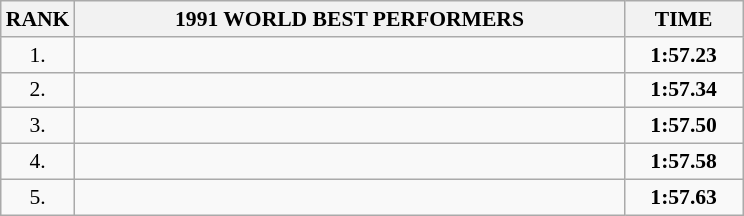<table class="wikitable" style="border-collapse: collapse; font-size: 90%;">
<tr>
<th>RANK</th>
<th align="center" style="width: 25em">1991 WORLD BEST PERFORMERS</th>
<th align="center" style="width: 5em">TIME</th>
</tr>
<tr>
<td align="center">1.</td>
<td></td>
<td align="center"><strong>1:57.23</strong></td>
</tr>
<tr>
<td align="center">2.</td>
<td></td>
<td align="center"><strong>1:57.34</strong></td>
</tr>
<tr>
<td align="center">3.</td>
<td></td>
<td align="center"><strong>1:57.50</strong></td>
</tr>
<tr>
<td align="center">4.</td>
<td></td>
<td align="center"><strong>1:57.58</strong></td>
</tr>
<tr>
<td align="center">5.</td>
<td></td>
<td align="center"><strong>1:57.63</strong></td>
</tr>
</table>
